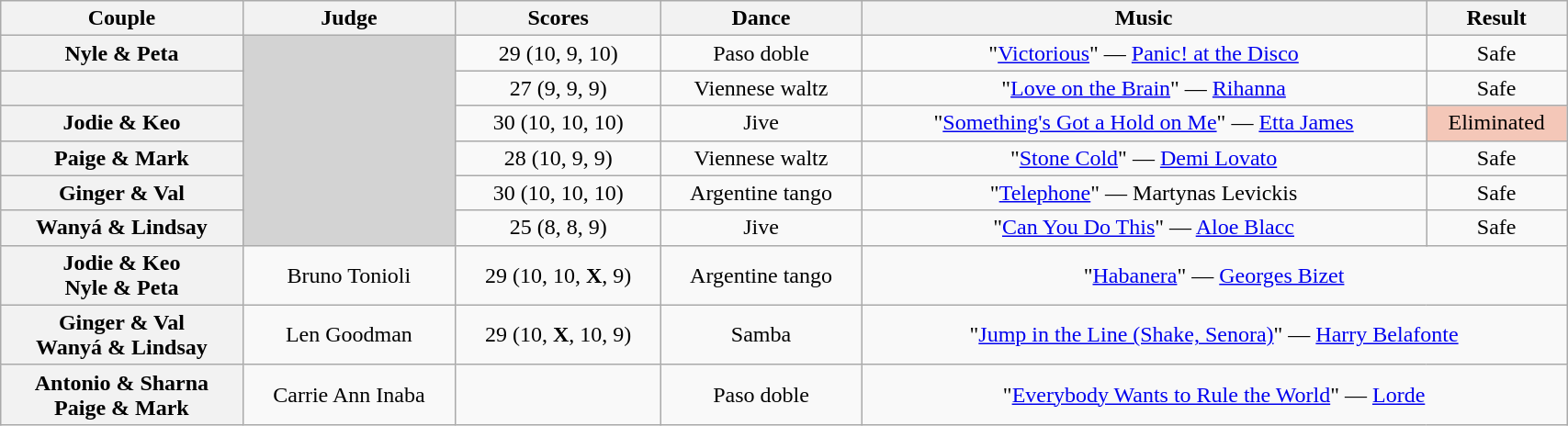<table class="wikitable sortable" style="text-align:center; width:90%">
<tr>
<th scope="col">Couple</th>
<th scope="col" class="unsortable">Judge</th>
<th scope="col">Scores</th>
<th scope="col" class="unsortable">Dance</th>
<th scope="col" class="unsortable">Music</th>
<th scope="col" class="unsortable">Result</th>
</tr>
<tr>
<th scope="row">Nyle & Peta</th>
<td rowspan="6" bgcolor="lightgray"></td>
<td>29 (10, 9, 10)</td>
<td>Paso doble</td>
<td>"<a href='#'>Victorious</a>" — <a href='#'>Panic! at the Disco</a></td>
<td>Safe</td>
</tr>
<tr>
<th scope="row"></th>
<td>27 (9, 9, 9)</td>
<td>Viennese waltz</td>
<td>"<a href='#'>Love on the Brain</a>" — <a href='#'>Rihanna</a></td>
<td>Safe</td>
</tr>
<tr>
<th scope="row">Jodie & Keo</th>
<td>30 (10, 10, 10)</td>
<td>Jive</td>
<td>"<a href='#'>Something's Got a Hold on Me</a>" — <a href='#'>Etta James</a></td>
<td bgcolor=f4c7b8>Eliminated</td>
</tr>
<tr>
<th scope="row">Paige & Mark</th>
<td>28 (10, 9, 9)</td>
<td>Viennese waltz</td>
<td>"<a href='#'>Stone Cold</a>" — <a href='#'>Demi Lovato</a></td>
<td>Safe</td>
</tr>
<tr>
<th scope="row">Ginger & Val</th>
<td>30 (10, 10, 10)</td>
<td>Argentine tango</td>
<td>"<a href='#'>Telephone</a>" — Martynas Levickis</td>
<td>Safe</td>
</tr>
<tr>
<th scope="row">Wanyá & Lindsay</th>
<td>25 (8, 8, 9)</td>
<td>Jive</td>
<td>"<a href='#'>Can You Do This</a>" — <a href='#'>Aloe Blacc</a></td>
<td>Safe</td>
</tr>
<tr>
<th scope="row">Jodie & Keo<br>Nyle & Peta</th>
<td>Bruno Tonioli</td>
<td>29 (10, 10, <strong>X</strong>, 9)</td>
<td>Argentine tango</td>
<td colspan=2>"<a href='#'>Habanera</a>" — <a href='#'>Georges Bizet</a></td>
</tr>
<tr>
<th scope="row">Ginger & Val<br>Wanyá & Lindsay</th>
<td>Len Goodman</td>
<td>29 (10, <strong>X</strong>, 10, 9)</td>
<td>Samba</td>
<td colspan=2>"<a href='#'>Jump in the Line (Shake, Senora)</a>" — <a href='#'>Harry Belafonte</a></td>
</tr>
<tr>
<th scope="row">Antonio & Sharna<br>Paige & Mark</th>
<td>Carrie Ann Inaba</td>
<td></td>
<td>Paso doble</td>
<td colspan=2>"<a href='#'>Everybody Wants to Rule the World</a>" — <a href='#'>Lorde</a></td>
</tr>
</table>
